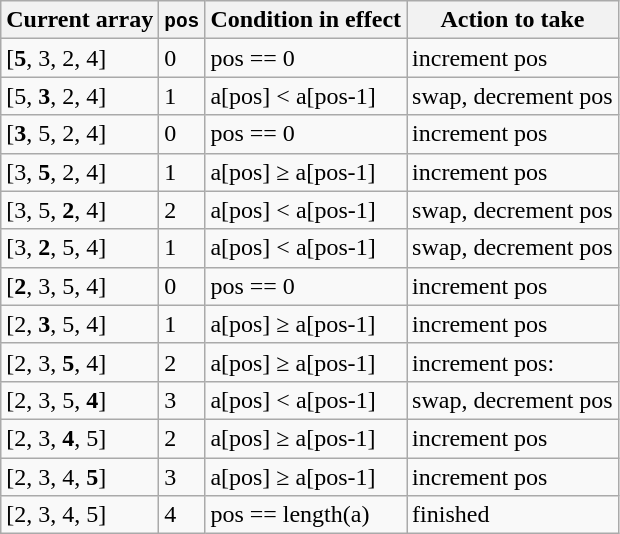<table class="wikitable">
<tr>
<th>Current array</th>
<th><code>pos</code></th>
<th>Condition in effect</th>
<th>Action to take</th>
</tr>
<tr>
<td>[<strong>5</strong>, 3, 2, 4]</td>
<td>0</td>
<td>pos == 0</td>
<td>increment pos</td>
</tr>
<tr>
<td>[5, <strong>3</strong>, 2, 4]</td>
<td>1</td>
<td>a[pos] < a[pos-1]</td>
<td>swap, decrement pos</td>
</tr>
<tr>
<td>[<strong>3</strong>, 5, 2, 4]</td>
<td>0</td>
<td>pos == 0</td>
<td>increment pos</td>
</tr>
<tr>
<td>[3, <strong>5</strong>, 2, 4]</td>
<td>1</td>
<td>a[pos] ≥ a[pos-1]</td>
<td>increment pos</td>
</tr>
<tr>
<td>[3, 5, <strong>2</strong>, 4]</td>
<td>2</td>
<td>a[pos] < a[pos-1]</td>
<td>swap, decrement pos</td>
</tr>
<tr>
<td>[3, <strong>2</strong>, 5, 4]</td>
<td>1</td>
<td>a[pos] < a[pos-1]</td>
<td>swap, decrement pos</td>
</tr>
<tr>
<td>[<strong>2</strong>, 3, 5, 4]</td>
<td>0</td>
<td>pos == 0</td>
<td>increment pos</td>
</tr>
<tr>
<td>[2, <strong>3</strong>, 5, 4]</td>
<td>1</td>
<td>a[pos] ≥ a[pos-1]</td>
<td>increment pos</td>
</tr>
<tr>
<td>[2, 3, <strong>5</strong>, 4]</td>
<td>2</td>
<td>a[pos] ≥ a[pos-1]</td>
<td>increment pos:</td>
</tr>
<tr>
<td>[2, 3, 5, <strong>4</strong>]</td>
<td>3</td>
<td>a[pos] < a[pos-1]</td>
<td>swap, decrement pos</td>
</tr>
<tr>
<td>[2, 3, <strong>4</strong>, 5]</td>
<td>2</td>
<td>a[pos] ≥ a[pos-1]</td>
<td>increment pos</td>
</tr>
<tr>
<td>[2, 3, 4, <strong>5</strong>]</td>
<td>3</td>
<td>a[pos] ≥ a[pos-1]</td>
<td>increment pos</td>
</tr>
<tr>
<td>[2, 3, 4, 5]</td>
<td>4</td>
<td>pos == length(a)</td>
<td>finished</td>
</tr>
</table>
